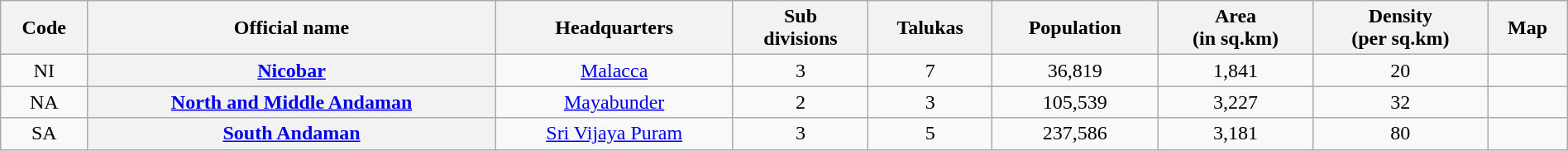<table class="wikitable sortable" style="text-align:left" border=1 width=100%>
<tr>
<th scope="col"><strong>Code</strong></th>
<th scope="col">Official name</th>
<th scope="col">Headquarters</th>
<th scope="col">Sub<br>divisions</th>
<th scope="col">Talukas</th>
<th scope="col" data-sort-type="number">Population</th>
<th scope="col" data-sort-type="number">Area<br>(in sq.km)</th>
<th scope="col" data-sort-type="number">Density<br>(per sq.km)</th>
<th scope="col">Map</th>
</tr>
<tr style="text-align:center;" |>
<td>NI</td>
<th scope="row"><a href='#'>Nicobar</a></th>
<td><a href='#'>Malacca</a></td>
<td>3</td>
<td>7</td>
<td>36,819</td>
<td>1,841</td>
<td>20</td>
<td></td>
</tr>
<tr style="text-align:center;" |>
<td>NA</td>
<th scope="row"><a href='#'>North and Middle Andaman</a></th>
<td><a href='#'>Mayabunder</a></td>
<td>2</td>
<td>3</td>
<td>105,539</td>
<td>3,227</td>
<td>32</td>
<td></td>
</tr>
<tr style="text-align:center;" |>
<td>SA</td>
<th scope="row"><a href='#'>South Andaman</a></th>
<td><a href='#'>Sri Vijaya Puram</a></td>
<td>3</td>
<td>5</td>
<td>237,586</td>
<td>3,181</td>
<td>80</td>
<td></td>
</tr>
</table>
